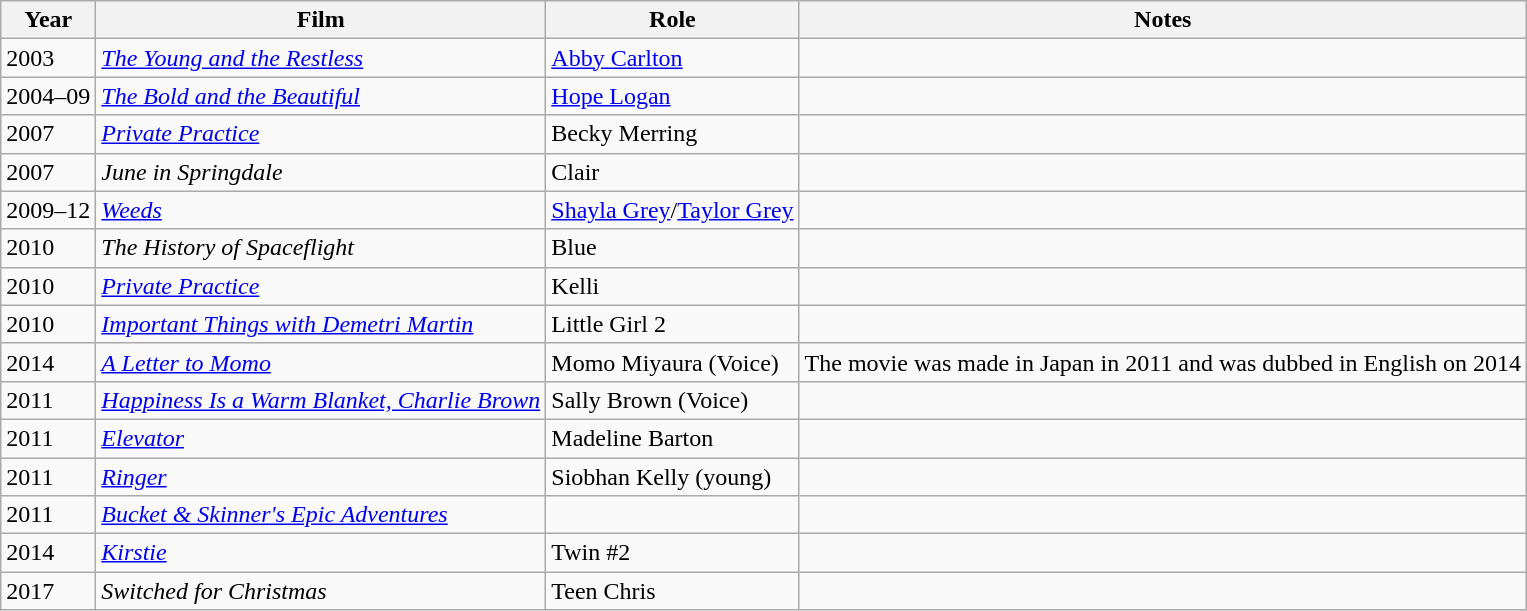<table class="wikitable">
<tr>
<th>Year</th>
<th>Film</th>
<th>Role</th>
<th>Notes</th>
</tr>
<tr>
<td>2003</td>
<td><em><a href='#'>The Young and the Restless</a></em></td>
<td><a href='#'>Abby Carlton</a></td>
<td></td>
</tr>
<tr>
<td>2004–09</td>
<td><em><a href='#'>The Bold and the Beautiful</a></em></td>
<td><a href='#'>Hope Logan</a></td>
<td></td>
</tr>
<tr>
<td>2007</td>
<td><em><a href='#'>Private Practice</a></em></td>
<td>Becky Merring</td>
<td></td>
</tr>
<tr>
<td>2007</td>
<td><em>June in Springdale</em></td>
<td>Clair</td>
<td></td>
</tr>
<tr>
<td>2009–12</td>
<td><em><a href='#'>Weeds</a></em></td>
<td><a href='#'>Shayla Grey</a>/<a href='#'>Taylor Grey</a></td>
<td></td>
</tr>
<tr>
<td>2010</td>
<td><em>The History of Spaceflight</em></td>
<td>Blue</td>
<td></td>
</tr>
<tr>
<td>2010</td>
<td><em><a href='#'>Private Practice</a></em></td>
<td>Kelli</td>
<td></td>
</tr>
<tr>
<td>2010</td>
<td><em><a href='#'>Important Things with Demetri Martin</a></em></td>
<td>Little Girl 2</td>
<td></td>
</tr>
<tr>
<td>2014</td>
<td><em><a href='#'>A Letter to Momo</a></em></td>
<td>Momo Miyaura (Voice)</td>
<td>The movie was made in Japan in 2011 and was dubbed in English on 2014</td>
</tr>
<tr>
<td>2011</td>
<td><em><a href='#'>Happiness Is a Warm Blanket, Charlie Brown</a></em></td>
<td>Sally Brown (Voice)</td>
<td></td>
</tr>
<tr>
<td>2011</td>
<td><em><a href='#'>Elevator</a></em></td>
<td>Madeline Barton</td>
<td></td>
</tr>
<tr>
<td>2011</td>
<td><em><a href='#'>Ringer</a></em></td>
<td>Siobhan Kelly (young)</td>
<td></td>
</tr>
<tr>
<td>2011</td>
<td><em><a href='#'>Bucket & Skinner's Epic Adventures</a></em></td>
<td></td>
<td></td>
</tr>
<tr>
<td>2014</td>
<td><em><a href='#'>Kirstie</a></em></td>
<td>Twin #2</td>
<td></td>
</tr>
<tr>
<td>2017</td>
<td><em>Switched for Christmas</em></td>
<td>Teen Chris</td>
<td></td>
</tr>
</table>
